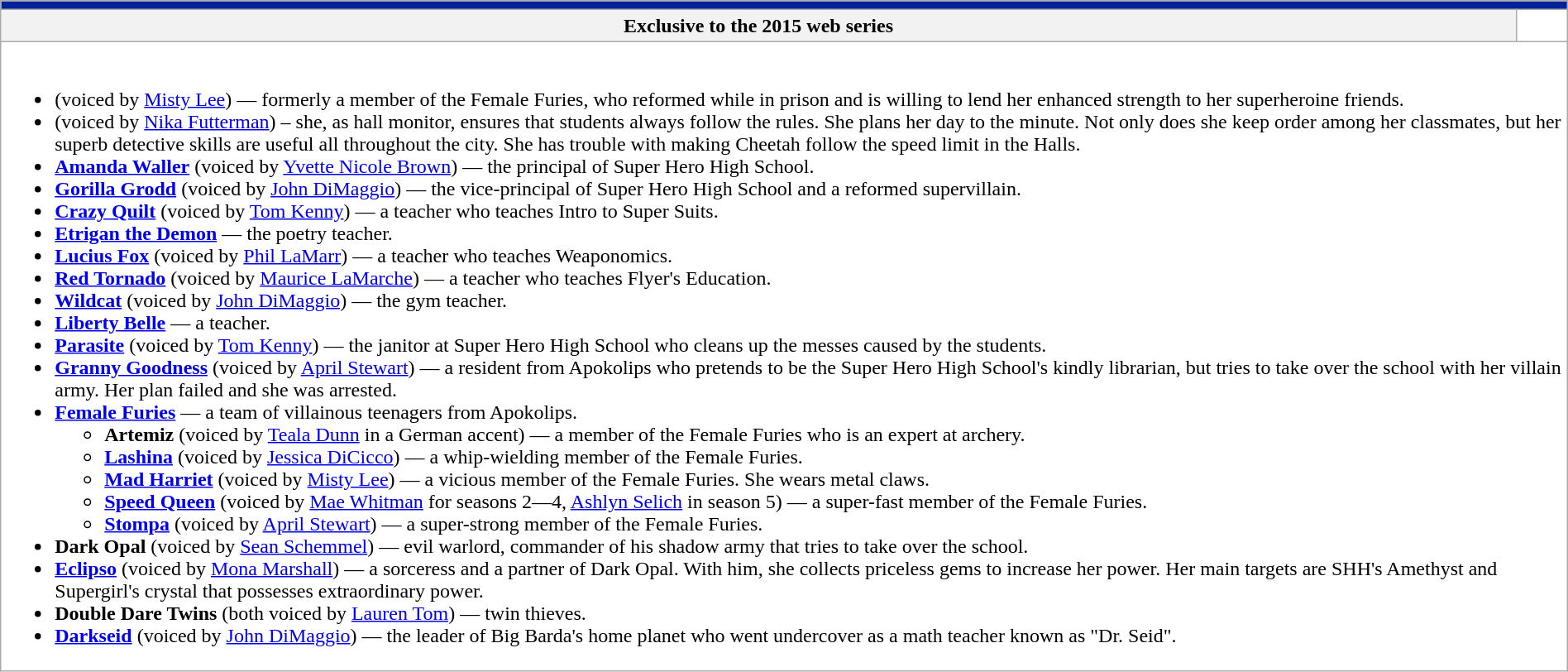<table class="wikitable" style="width:100%; margin-right:auto; background:#fff">
<tr style="color:black">
</tr>
<tr>
<td colspan="6" style="background:#02229b;"></td>
</tr>
<tr>
<th>Exclusive to the 2015 web series</th>
<td></td>
</tr>
<tr>
<td colspan="6"><br><ul><li><strong></strong> (voiced by <a href='#'>Misty Lee</a>) — formerly a member of the Female Furies, who reformed while in prison and is willing to lend her enhanced strength to her superheroine friends.</li><li><strong></strong> (voiced by <a href='#'>Nika Futterman</a>) – she, as hall monitor, ensures that students always follow the rules. She plans her day to the minute. Not only does she keep order among her classmates, but her superb detective skills are useful all throughout the city. She has trouble with making Cheetah follow the speed limit in the Halls.</li><li><strong><a href='#'>Amanda Waller</a></strong> (voiced by <a href='#'>Yvette Nicole Brown</a>) — the principal of Super Hero High School.</li><li><strong><a href='#'>Gorilla Grodd</a></strong> (voiced by <a href='#'>John DiMaggio</a>) — the vice-principal of Super Hero High School and a reformed supervillain.</li><li><strong><a href='#'>Crazy Quilt</a></strong> (voiced by <a href='#'>Tom Kenny</a>) — a teacher who teaches Intro to Super Suits.</li><li><strong><a href='#'>Etrigan the Demon</a></strong> — the poetry teacher.</li><li><strong><a href='#'>Lucius Fox</a></strong> (voiced by <a href='#'>Phil LaMarr</a>) — a teacher who teaches Weaponomics.</li><li><strong><a href='#'>Red Tornado</a></strong> (voiced by <a href='#'>Maurice LaMarche</a>) — a teacher who teaches Flyer's Education.</li><li><strong><a href='#'>Wildcat</a></strong> (voiced by <a href='#'>John DiMaggio</a>) — the gym teacher.</li><li><strong><a href='#'>Liberty Belle</a></strong> — a teacher.</li><li><strong><a href='#'>Parasite</a></strong> (voiced by <a href='#'>Tom Kenny</a>) — the janitor at Super Hero High School who cleans up the messes caused by the students.</li><li><strong><a href='#'>Granny Goodness</a></strong> (voiced by <a href='#'>April Stewart</a>) — a resident from Apokolips who pretends to be the Super Hero High School's kindly librarian, but tries to take over the school with her villain army. Her plan failed and she was arrested.</li><li><strong><a href='#'>Female Furies</a></strong> — a team of villainous teenagers from Apokolips.<ul><li><strong>Artemiz</strong> (voiced by <a href='#'>Teala Dunn</a> in a German accent) — a member of the Female Furies who is an expert at archery.</li><li><strong><a href='#'>Lashina</a></strong> (voiced by <a href='#'>Jessica DiCicco</a>) — a whip-wielding member of the Female Furies.</li><li><strong><a href='#'>Mad Harriet</a></strong> (voiced by <a href='#'>Misty Lee</a>) — a vicious member of the Female Furies. She wears metal claws.</li><li><strong><a href='#'>Speed Queen</a></strong> (voiced by <a href='#'>Mae Whitman</a> for seasons 2—4, <a href='#'>Ashlyn Selich</a> in season 5) — a super-fast member of the Female Furies.</li><li><strong><a href='#'>Stompa</a></strong> (voiced by <a href='#'>April Stewart</a>) — a super-strong member of the Female Furies.</li></ul></li><li><strong>Dark Opal</strong> (voiced by <a href='#'>Sean Schemmel</a>) — evil warlord, commander of his shadow army that tries to take over the school.</li><li><strong><a href='#'>Eclipso</a></strong> (voiced by <a href='#'>Mona Marshall</a>) — a sorceress and a partner of Dark Opal. With him, she collects priceless gems to increase her power. Her main targets are SHH's Amethyst and Supergirl's crystal that possesses extraordinary power.</li><li><strong>Double Dare Twins</strong> (both voiced by <a href='#'>Lauren Tom</a>) — twin thieves.</li><li><strong><a href='#'>Darkseid</a></strong> (voiced by <a href='#'>John DiMaggio</a>) — the leader of Big Barda's home planet who went undercover as a math teacher known as "Dr. Seid".</li></ul></td>
</tr>
</table>
